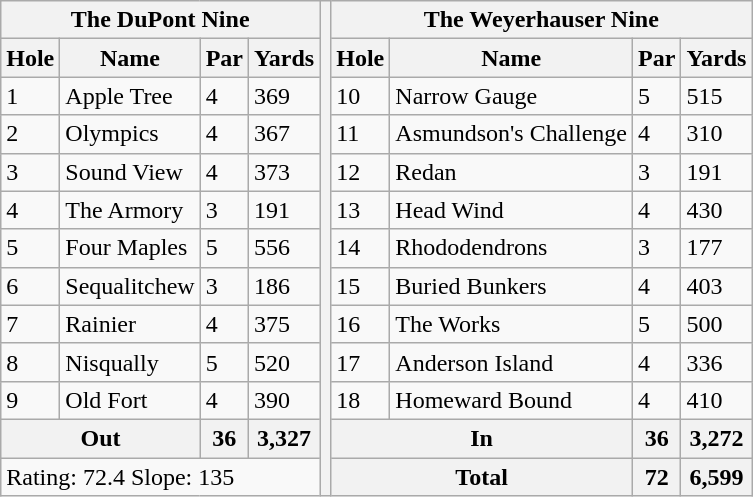<table class="wikitable">
<tr>
<th colspan="4">The DuPont Nine</th>
<th rowspan="13"></th>
<th colspan="4">The Weyerhauser Nine</th>
</tr>
<tr>
<th>Hole</th>
<th>Name</th>
<th>Par</th>
<th>Yards</th>
<th>Hole</th>
<th>Name</th>
<th>Par</th>
<th>Yards</th>
</tr>
<tr>
<td>1</td>
<td>Apple Tree</td>
<td>4</td>
<td>369</td>
<td>10</td>
<td>Narrow Gauge</td>
<td>5</td>
<td>515</td>
</tr>
<tr>
<td>2</td>
<td>Olympics</td>
<td>4</td>
<td>367</td>
<td>11</td>
<td>Asmundson's Challenge</td>
<td>4</td>
<td>310</td>
</tr>
<tr>
<td>3</td>
<td>Sound View</td>
<td>4</td>
<td>373</td>
<td>12</td>
<td>Redan</td>
<td>3</td>
<td>191</td>
</tr>
<tr>
<td>4</td>
<td>The Armory</td>
<td>3</td>
<td>191</td>
<td>13</td>
<td>Head Wind</td>
<td>4</td>
<td>430</td>
</tr>
<tr>
<td>5</td>
<td>Four Maples</td>
<td>5</td>
<td>556</td>
<td>14</td>
<td>Rhododendrons</td>
<td>3</td>
<td>177</td>
</tr>
<tr>
<td>6</td>
<td>Sequalitchew</td>
<td>3</td>
<td>186</td>
<td>15</td>
<td>Buried Bunkers</td>
<td>4</td>
<td>403</td>
</tr>
<tr>
<td>7</td>
<td>Rainier</td>
<td>4</td>
<td>375</td>
<td>16</td>
<td>The Works</td>
<td>5</td>
<td>500</td>
</tr>
<tr>
<td>8</td>
<td>Nisqually</td>
<td>5</td>
<td>520</td>
<td>17</td>
<td>Anderson Island</td>
<td>4</td>
<td>336</td>
</tr>
<tr>
<td>9</td>
<td>Old Fort</td>
<td>4</td>
<td>390</td>
<td>18</td>
<td>Homeward Bound</td>
<td>4</td>
<td>410</td>
</tr>
<tr>
<th colspan="2">Out</th>
<th>36</th>
<th>3,327</th>
<th colspan="2">In</th>
<th>36</th>
<th>3,272</th>
</tr>
<tr>
<td colspan="4">Rating: 72.4 Slope: 135</td>
<th colspan="2">Total</th>
<th>72</th>
<th>6,599</th>
</tr>
</table>
